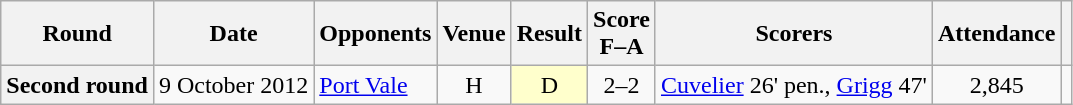<table class="wikitable plainrowheaders" style="text-align:center">
<tr>
<th scope="col">Round</th>
<th scope="col">Date</th>
<th scope="col">Opponents</th>
<th scope="col">Venue</th>
<th scope="col">Result</th>
<th scope="col">Score<br>F–A</th>
<th scope="col">Scorers</th>
<th scope="col">Attendance</th>
<th scope="col"></th>
</tr>
<tr>
<th scope=row>Second round</th>
<td align=left>9 October 2012</td>
<td align=left><a href='#'>Port Vale</a></td>
<td>H</td>
<td bgcolor="#FFFFCC">D</td>
<td>2–2 <br></td>
<td align=left><a href='#'>Cuvelier</a> 26' pen., <a href='#'>Grigg</a> 47'</td>
<td>2,845</td>
<td></td>
</tr>
</table>
